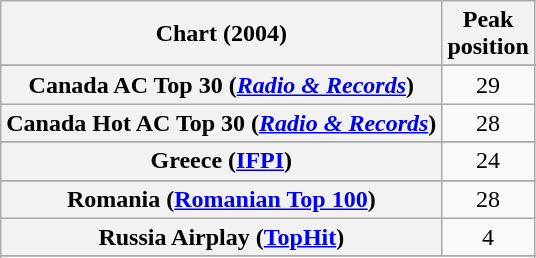<table class="wikitable sortable plainrowheaders" style="text-align:center">
<tr>
<th>Chart (2004)</th>
<th>Peak<br>position</th>
</tr>
<tr>
</tr>
<tr>
</tr>
<tr>
</tr>
<tr>
<th scope="row">Canada AC Top 30 (<em><a href='#'>Radio & Records</a></em>)</th>
<td>29</td>
</tr>
<tr>
<th scope="row">Canada Hot AC Top 30 (<em><a href='#'>Radio & Records</a></em>)</th>
<td>28</td>
</tr>
<tr>
</tr>
<tr>
</tr>
<tr>
</tr>
<tr>
<th scope="row">Greece (<a href='#'>IFPI</a>)</th>
<td>24</td>
</tr>
<tr>
</tr>
<tr>
</tr>
<tr>
</tr>
<tr>
</tr>
<tr>
<th scope="row">Romania (<a href='#'>Romanian Top 100</a>)</th>
<td>28</td>
</tr>
<tr>
<th scope="row">Russia Airplay (<a href='#'>TopHit</a>)</th>
<td>4</td>
</tr>
<tr>
</tr>
<tr>
</tr>
<tr>
</tr>
<tr>
</tr>
<tr>
</tr>
</table>
